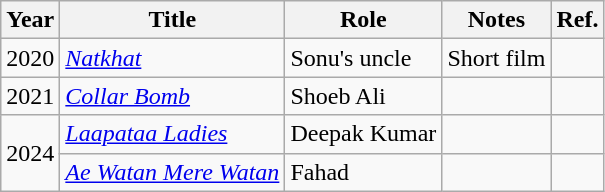<table class="wikitable sortable">
<tr>
<th>Year</th>
<th>Title</th>
<th>Role</th>
<th class="unsortable">Notes</th>
<th>Ref.</th>
</tr>
<tr>
<td>2020</td>
<td><em><a href='#'>Natkhat</a></em></td>
<td>Sonu's uncle</td>
<td>Short film</td>
<td></td>
</tr>
<tr>
<td>2021</td>
<td><em><a href='#'>Collar Bomb</a></em></td>
<td>Shoeb Ali</td>
<td></td>
<td></td>
</tr>
<tr>
<td rowspan="2">2024</td>
<td><em><a href='#'>Laapataa Ladies</a></em></td>
<td>Deepak Kumar</td>
<td></td>
<td></td>
</tr>
<tr>
<td><em><a href='#'>Ae Watan Mere Watan</a></em></td>
<td>Fahad</td>
<td></td>
<td></td>
</tr>
</table>
